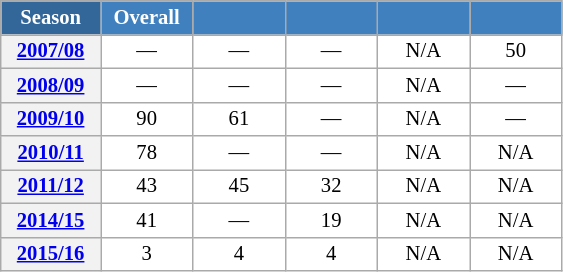<table class="wikitable" style="font-size:86%; text-align:center; border:grey solid 1px; border-collapse:collapse; background:#ffffff;">
<tr>
<th style="background-color:#369; color:white; width:60px;"> Season </th>
<th style="background-color:#4180be; color:white; width:55px;">Overall</th>
<th style="background-color:#4180be; color:white; width:55px;"></th>
<th style="background-color:#4180be; color:white; width:55px;"></th>
<th style="background-color:#4180be; color:white; width:55px;"></th>
<th style="background-color:#4180be; color:white; width:55px;"></th>
</tr>
<tr>
<th scope=row align=center><a href='#'>2007/08</a></th>
<td align=center>—</td>
<td align=center>—</td>
<td align=center>—</td>
<td align=center>N/A</td>
<td align=center>50</td>
</tr>
<tr>
<th scope=row align=center><a href='#'>2008/09</a></th>
<td align=center>—</td>
<td align=center>—</td>
<td align=center>—</td>
<td align=center>N/A</td>
<td align=center>—</td>
</tr>
<tr>
<th scope=row align=center><a href='#'>2009/10</a></th>
<td align=center>90</td>
<td align=center>61</td>
<td align=center>—</td>
<td align=center>N/A</td>
<td align=center>—</td>
</tr>
<tr>
<th scope=row align=center><a href='#'>2010/11</a></th>
<td align=center>78</td>
<td align=center>—</td>
<td align=center>—</td>
<td align=center>N/A</td>
<td align=center>N/A</td>
</tr>
<tr>
<th scope=row align=center><a href='#'>2011/12</a></th>
<td align=center>43</td>
<td align=center>45</td>
<td align=center>32</td>
<td align=center>N/A</td>
<td align=center>N/A</td>
</tr>
<tr>
<th scope=row align=center><a href='#'>2014/15</a></th>
<td align=center>41</td>
<td align=center>—</td>
<td align=center>19</td>
<td align=center>N/A</td>
<td align=center>N/A</td>
</tr>
<tr>
<th scope=row align=center><a href='#'>2015/16</a></th>
<td align=center>3</td>
<td align=center>4</td>
<td align=center>4</td>
<td align=center>N/A</td>
<td align=center>N/A</td>
</tr>
</table>
